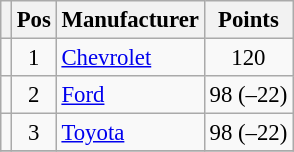<table class="wikitable" style="font-size: 95%;">
<tr>
<th></th>
<th>Pos</th>
<th>Manufacturer</th>
<th>Points</th>
</tr>
<tr>
<td align="left"></td>
<td style="text-align:center;">1</td>
<td><a href='#'>Chevrolet</a></td>
<td style="text-align:center;">120</td>
</tr>
<tr>
<td align="left"></td>
<td style="text-align:center;">2</td>
<td><a href='#'>Ford</a></td>
<td style="text-align:center;">98 (–22)</td>
</tr>
<tr>
<td align="left"></td>
<td style="text-align:center;">3</td>
<td><a href='#'>Toyota</a></td>
<td style="text-align:center;">98 (–22)</td>
</tr>
<tr class="sortbottom">
</tr>
</table>
